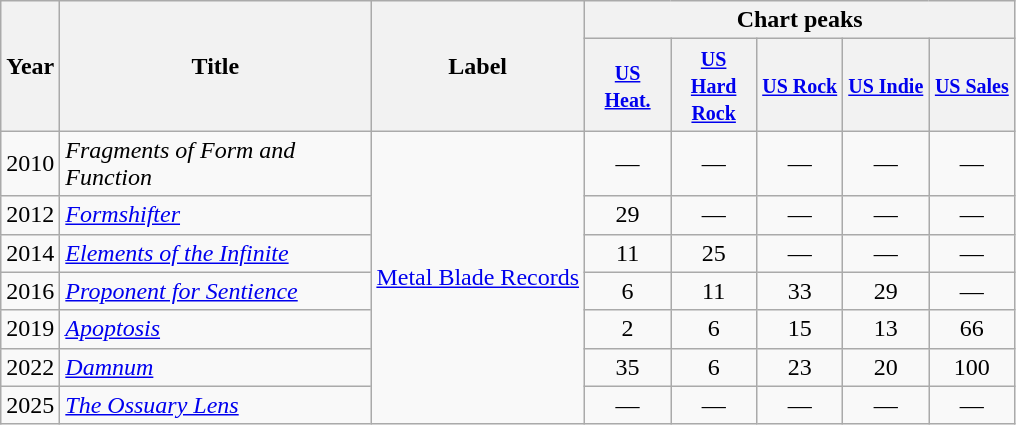<table class="wikitable">
<tr>
<th rowspan="2">Year</th>
<th style="width:200px;" rowspan="2">Title</th>
<th rowspan="2">Label</th>
<th colspan="5">Chart peaks</th>
</tr>
<tr>
<th style="width:50px"><small><a href='#'>US Heat.</a></small><br></th>
<th style="width:50px"><small><a href='#'>US Hard Rock</a></small><br></th>
<th style="width:50px"><small><a href='#'>US Rock</a></small><br></th>
<th style="width:50px"><small><a href='#'>US Indie</a></small><br></th>
<th style="width:50px"><small><a href='#'>US Sales</a></small><br></th>
</tr>
<tr>
<td>2010</td>
<td><em>Fragments of Form and Function</em></td>
<td rowspan="7"><a href='#'>Metal Blade Records</a></td>
<td style="text-align:center;">—</td>
<td style="text-align:center;">—</td>
<td style="text-align:center;">—</td>
<td style="text-align:center;">—</td>
<td style="text-align:center;">—</td>
</tr>
<tr>
<td>2012</td>
<td><em><a href='#'>Formshifter</a></em></td>
<td style="text-align:center;">29</td>
<td style="text-align:center;">—</td>
<td style="text-align:center;">—</td>
<td style="text-align:center;">—</td>
<td style="text-align:center;">—</td>
</tr>
<tr>
<td>2014</td>
<td><em><a href='#'>Elements of the Infinite</a></em></td>
<td style="text-align:center;">11</td>
<td style="text-align:center;">25</td>
<td style="text-align:center;">—</td>
<td style="text-align:center;">—</td>
<td style="text-align:center;">—</td>
</tr>
<tr>
<td>2016</td>
<td><em><a href='#'>Proponent for Sentience</a></em></td>
<td style="text-align:center;">6</td>
<td style="text-align:center;">11</td>
<td style="text-align:center;">33</td>
<td style="text-align:center;">29</td>
<td style="text-align:center;">—</td>
</tr>
<tr>
<td>2019</td>
<td><em><a href='#'>Apoptosis</a></em></td>
<td style="text-align:center;">2</td>
<td style="text-align:center;">6</td>
<td style="text-align:center;">15</td>
<td style="text-align:center;">13</td>
<td style="text-align:center;">66</td>
</tr>
<tr>
<td>2022</td>
<td><em><a href='#'>Damnum</a></em></td>
<td style="text-align:center;">35</td>
<td style="text-align:center;">6</td>
<td style="text-align:center;">23</td>
<td style="text-align:center;">20</td>
<td style="text-align:center;">100</td>
</tr>
<tr>
<td>2025</td>
<td><em><a href='#'>The Ossuary Lens</a></em></td>
<td style="text-align:center;">—</td>
<td style="text-align:center;">—</td>
<td style="text-align:center;">—</td>
<td style="text-align:center;">—</td>
<td style="text-align:center;">—</td>
</tr>
</table>
